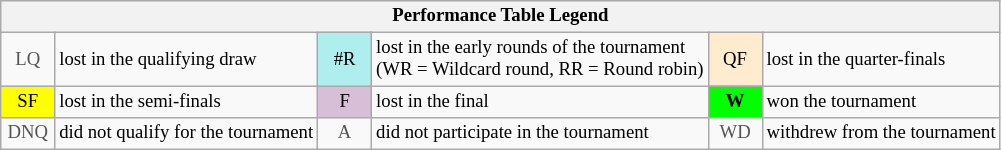<table class="wikitable" style="font-size:78%;">
<tr bgcolor="#efefef">
<th colspan="6">Performance Table Legend</th>
</tr>
<tr>
<td align="center" style="color:#555555;" width="30">LQ</td>
<td>lost in the qualifying draw</td>
<td align="center" style="background:#afeeee;">#R</td>
<td>lost in the early rounds of the tournament<br>(WR = Wildcard round, RR = Round robin)</td>
<td align="center" style="background:#ffebcd;">QF</td>
<td>lost in the quarter-finals</td>
</tr>
<tr>
<td align="center" style="background:yellow;">SF</td>
<td>lost in the semi-finals</td>
<td align="center" style="background:#D8BFD8;">F</td>
<td>lost in the final</td>
<td align="center" style="background:#00ff00;"><strong>W</strong></td>
<td>won the tournament</td>
</tr>
<tr>
<td align="center" style="color:#555555;" width="30">DNQ</td>
<td>did not qualify for the tournament</td>
<td align="center" style="color:#555555;" width="30">A</td>
<td>did not participate in the tournament</td>
<td align="center" style="color:#555555;" width="30">WD</td>
<td>withdrew from the tournament</td>
</tr>
</table>
